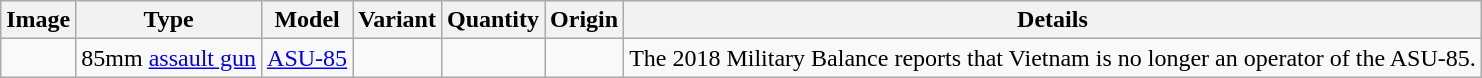<table class="wikitable">
<tr>
<th>Image</th>
<th>Type</th>
<th>Model</th>
<th>Variant</th>
<th>Quantity</th>
<th>Origin</th>
<th>Details</th>
</tr>
<tr>
<td></td>
<td>85mm <a href='#'>assault gun</a></td>
<td><a href='#'>ASU-85</a></td>
<td></td>
<td></td>
<td></td>
<td>The 2018 Military Balance reports that Vietnam is no longer an operator of the ASU-85.</td>
</tr>
</table>
